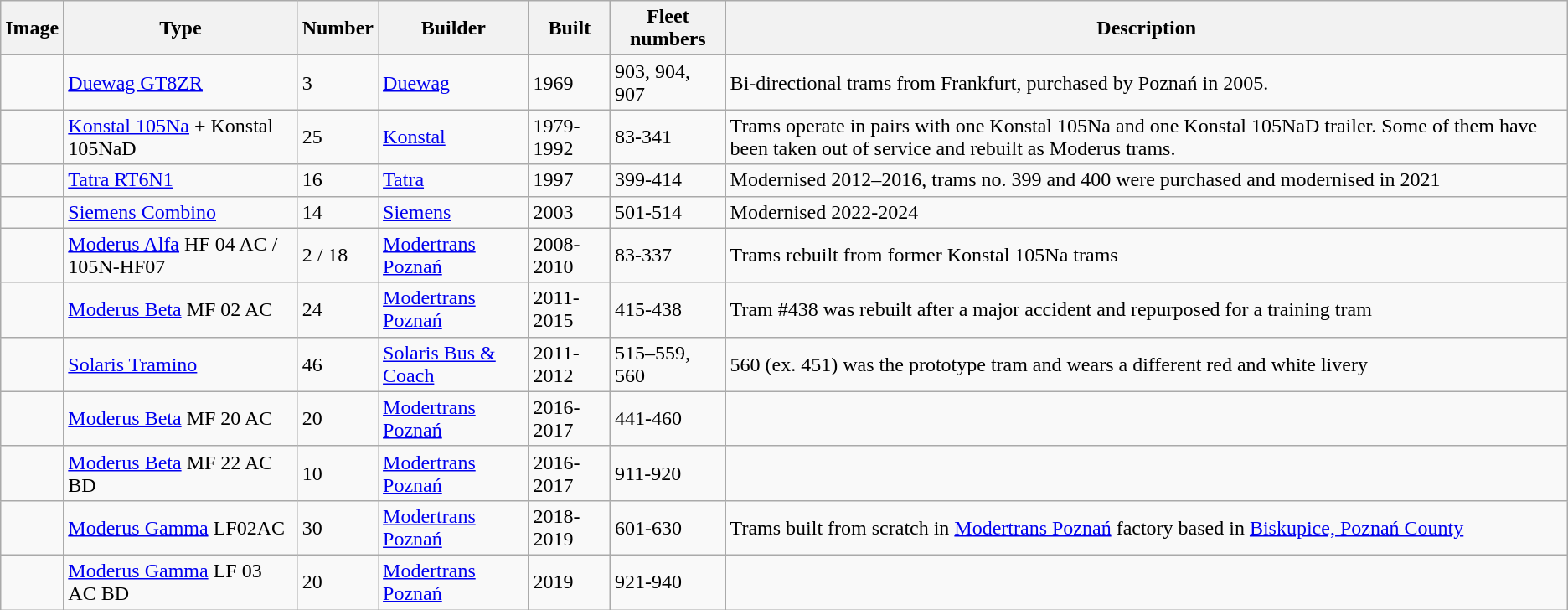<table class="wikitable">
<tr>
<th>Image</th>
<th>Type</th>
<th>Number</th>
<th>Builder</th>
<th>Built</th>
<th>Fleet numbers</th>
<th>Description</th>
</tr>
<tr>
<td></td>
<td><a href='#'>Duewag GT8ZR</a></td>
<td>3</td>
<td><a href='#'>Duewag</a></td>
<td>1969</td>
<td>903, 904, 907</td>
<td>Bi-directional trams from Frankfurt, purchased by Poznań in 2005.</td>
</tr>
<tr>
<td></td>
<td><a href='#'>Konstal 105Na</a> + Konstal 105NaD</td>
<td>25</td>
<td><a href='#'>Konstal</a></td>
<td>1979-1992</td>
<td>83-341</td>
<td>Trams operate in pairs with one Konstal 105Na and one Konstal 105NaD trailer. Some of them have been taken out of service and rebuilt as Moderus trams.</td>
</tr>
<tr>
<td></td>
<td><a href='#'>Tatra RT6N1</a></td>
<td>16</td>
<td><a href='#'>Tatra</a></td>
<td>1997</td>
<td>399-414</td>
<td>Modernised 2012–2016, trams no. 399 and 400 were purchased and modernised in 2021</td>
</tr>
<tr>
<td></td>
<td><a href='#'>Siemens Combino</a></td>
<td>14</td>
<td><a href='#'>Siemens</a></td>
<td>2003</td>
<td>501-514</td>
<td>Modernised 2022-2024</td>
</tr>
<tr>
<td></td>
<td><a href='#'>Moderus Alfa</a> HF 04 AC / 105N-HF07</td>
<td>2 / 18</td>
<td><a href='#'>Modertrans Poznań</a></td>
<td>2008-2010</td>
<td>83-337</td>
<td>Trams rebuilt from former Konstal 105Na trams</td>
</tr>
<tr>
<td></td>
<td><a href='#'>Moderus Beta</a> MF 02 AC</td>
<td>24</td>
<td><a href='#'>Modertrans Poznań</a></td>
<td>2011-2015</td>
<td>415-438</td>
<td>Tram #438 was rebuilt after a major accident and repurposed for a training tram</td>
</tr>
<tr>
<td></td>
<td><a href='#'>Solaris Tramino</a></td>
<td>46</td>
<td><a href='#'>Solaris Bus & Coach</a></td>
<td>2011-2012</td>
<td>515–559, 560</td>
<td>560 (ex. 451) was the prototype tram and wears a different red and white livery</td>
</tr>
<tr>
<td></td>
<td><a href='#'>Moderus Beta</a> MF 20 AC</td>
<td>20</td>
<td><a href='#'>Modertrans Poznań</a></td>
<td>2016-2017</td>
<td>441-460</td>
<td></td>
</tr>
<tr>
<td></td>
<td><a href='#'>Moderus Beta</a> MF 22 AC BD</td>
<td>10</td>
<td><a href='#'>Modertrans Poznań</a></td>
<td>2016-2017</td>
<td>911-920</td>
<td></td>
</tr>
<tr>
<td></td>
<td><a href='#'>Moderus Gamma</a> LF02AC</td>
<td>30</td>
<td><a href='#'>Modertrans Poznań</a></td>
<td>2018-2019</td>
<td>601-630</td>
<td>Trams built from scratch in <a href='#'>Modertrans Poznań</a> factory based in <a href='#'>Biskupice, Poznań County</a></td>
</tr>
<tr>
<td></td>
<td><a href='#'>Moderus Gamma</a> LF 03 AC BD</td>
<td>20</td>
<td><a href='#'>Modertrans Poznań</a></td>
<td>2019</td>
<td>921-940</td>
<td></td>
</tr>
</table>
